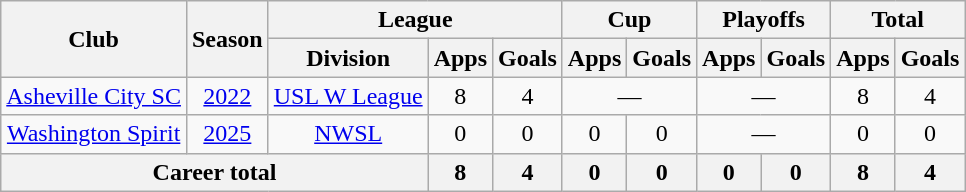<table class="wikitable" style="text-align: center;">
<tr>
<th rowspan="2">Club</th>
<th rowspan="2">Season</th>
<th colspan="3">League</th>
<th colspan="2">Cup</th>
<th colspan="2">Playoffs</th>
<th colspan="2">Total</th>
</tr>
<tr>
<th>Division</th>
<th>Apps</th>
<th>Goals</th>
<th>Apps</th>
<th>Goals</th>
<th>Apps</th>
<th>Goals</th>
<th>Apps</th>
<th>Goals</th>
</tr>
<tr>
<td><a href='#'>Asheville City SC</a></td>
<td><a href='#'>2022</a></td>
<td><a href='#'>USL W League</a></td>
<td>8</td>
<td>4</td>
<td colspan="2">—</td>
<td colspan="2">—</td>
<td>8</td>
<td>4</td>
</tr>
<tr>
<td><a href='#'>Washington Spirit</a></td>
<td><a href='#'>2025</a></td>
<td><a href='#'>NWSL</a></td>
<td>0</td>
<td>0</td>
<td>0</td>
<td>0</td>
<td colspan="2">—</td>
<td>0</td>
<td>0</td>
</tr>
<tr>
<th colspan="3">Career total</th>
<th>8</th>
<th>4</th>
<th>0</th>
<th>0</th>
<th>0</th>
<th>0</th>
<th>8</th>
<th>4</th>
</tr>
</table>
